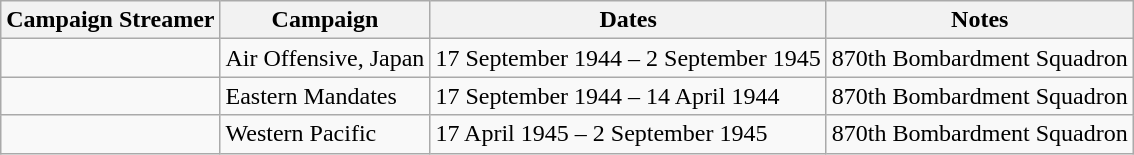<table class="wikitable">
<tr>
<th>Campaign Streamer</th>
<th>Campaign</th>
<th>Dates</th>
<th>Notes</th>
</tr>
<tr>
<td></td>
<td>Air Offensive, Japan</td>
<td>17 September 1944 – 2 September 1945</td>
<td>870th Bombardment Squadron</td>
</tr>
<tr>
<td></td>
<td>Eastern Mandates</td>
<td>17 September 1944 – 14 April 1944</td>
<td>870th Bombardment Squadron</td>
</tr>
<tr>
<td></td>
<td>Western Pacific</td>
<td>17 April 1945 – 2 September 1945</td>
<td>870th Bombardment Squadron</td>
</tr>
</table>
